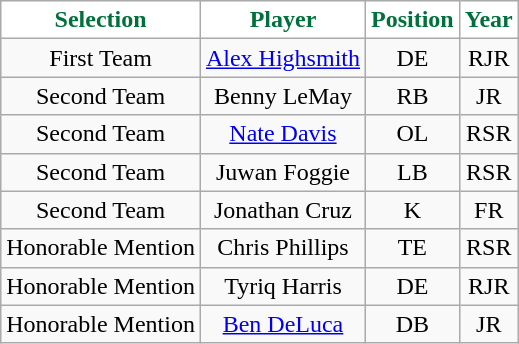<table class="wikitable sortable sortable" style="text-align: center">
<tr align=center>
<th style="background: white; color: #00703C">Selection</th>
<th style="background: white; color: #00703C">Player</th>
<th style="background: white; color: #00703C">Position</th>
<th style="background: white; color: #00703C">Year</th>
</tr>
<tr>
<td>First Team</td>
<td><a href='#'>Alex Highsmith</a></td>
<td>DE</td>
<td>RJR</td>
</tr>
<tr>
<td>Second Team</td>
<td>Benny LeMay</td>
<td>RB</td>
<td>JR</td>
</tr>
<tr>
<td>Second Team</td>
<td><a href='#'>Nate Davis</a></td>
<td>OL</td>
<td>RSR</td>
</tr>
<tr>
<td>Second Team</td>
<td>Juwan Foggie</td>
<td>LB</td>
<td>RSR</td>
</tr>
<tr>
<td>Second Team</td>
<td>Jonathan Cruz</td>
<td>K</td>
<td>FR</td>
</tr>
<tr>
<td>Honorable Mention</td>
<td>Chris Phillips</td>
<td>TE</td>
<td>RSR</td>
</tr>
<tr>
<td>Honorable Mention</td>
<td>Tyriq Harris</td>
<td>DE</td>
<td>RJR</td>
</tr>
<tr>
<td>Honorable Mention</td>
<td><a href='#'>Ben DeLuca</a></td>
<td>DB</td>
<td>JR</td>
</tr>
</table>
